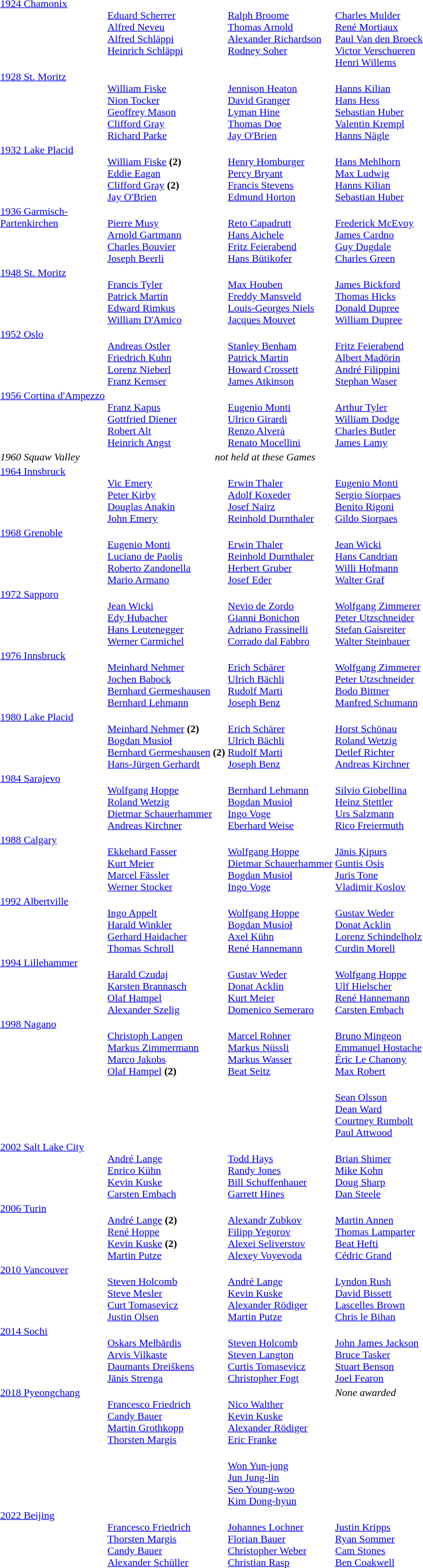<table>
<tr valign="top">
<td><a href='#'>1924 Chamonix</a><br></td>
<td><br><a href='#'>Eduard Scherrer</a><br><a href='#'>Alfred Neveu</a><br><a href='#'>Alfred Schläppi</a><br><a href='#'>Heinrich Schläppi</a></td>
<td><br><a href='#'>Ralph Broome</a><br><a href='#'>Thomas Arnold</a><br><a href='#'>Alexander Richardson</a><br><a href='#'>Rodney Soher</a></td>
<td><br><a href='#'>Charles Mulder</a><br><a href='#'>René Mortiaux</a><br><a href='#'>Paul Van den Broeck</a><br><a href='#'>Victor Verschueren</a><br><a href='#'>Henri Willems</a></td>
</tr>
<tr valign="top">
<td><a href='#'>1928 St. Moritz</a><br></td>
<td><br><a href='#'>William Fiske</a><br><a href='#'>Nion Tocker</a><br><a href='#'>Geoffrey Mason</a><br><a href='#'>Clifford Gray</a><br><a href='#'>Richard Parke</a></td>
<td><br><a href='#'>Jennison Heaton</a><br><a href='#'>David Granger</a><br><a href='#'>Lyman Hine</a><br><a href='#'>Thomas Doe</a><br><a href='#'>Jay O'Brien</a></td>
<td><br><a href='#'>Hanns Kilian</a><br><a href='#'>Hans Hess</a><br><a href='#'>Sebastian Huber</a><br><a href='#'>Valentin Krempl</a><br><a href='#'>Hanns Nägle</a></td>
</tr>
<tr valign="top">
<td><a href='#'>1932 Lake Placid</a><br></td>
<td><br><a href='#'>William Fiske</a> <strong>(2)</strong><br><a href='#'>Eddie Eagan</a><br><a href='#'>Clifford Gray</a> <strong>(2)</strong><br><a href='#'>Jay O'Brien</a></td>
<td><br><a href='#'>Henry Homburger</a><br><a href='#'>Percy Bryant</a><br><a href='#'>Francis Stevens</a><br><a href='#'>Edmund Horton</a></td>
<td><br><a href='#'>Hans Mehlhorn</a><br><a href='#'>Max Ludwig</a><br><a href='#'>Hanns Kilian</a><br><a href='#'>Sebastian Huber</a></td>
</tr>
<tr valign="top">
<td><a href='#'>1936 Garmisch-<br>Partenkirchen</a><br></td>
<td><br><a href='#'>Pierre Musy</a><br><a href='#'>Arnold Gartmann</a><br><a href='#'>Charles Bouvier</a><br><a href='#'>Joseph Beerli</a></td>
<td><br><a href='#'>Reto Capadrutt</a><br><a href='#'>Hans Aichele</a><br><a href='#'>Fritz Feierabend</a><br><a href='#'>Hans Bütikofer</a></td>
<td><br><a href='#'>Frederick McEvoy</a><br><a href='#'>James Cardno</a><br><a href='#'>Guy Dugdale</a><br><a href='#'>Charles Green</a></td>
</tr>
<tr valign="top">
<td><a href='#'>1948 St. Moritz</a><br></td>
<td><br><a href='#'>Francis Tyler</a><br><a href='#'>Patrick Martin</a><br><a href='#'>Edward Rimkus</a><br><a href='#'>William D'Amico</a></td>
<td><br><a href='#'>Max Houben</a><br><a href='#'>Freddy Mansveld</a><br><a href='#'>Louis-Georges Niels</a><br><a href='#'>Jacques Mouvet</a></td>
<td><br><a href='#'>James Bickford</a><br><a href='#'>Thomas Hicks</a><br><a href='#'>Donald Dupree</a><br><a href='#'>William Dupree</a></td>
</tr>
<tr valign="top">
<td><a href='#'>1952 Oslo</a><br></td>
<td><br><a href='#'>Andreas Ostler</a><br><a href='#'>Friedrich Kuhn</a><br><a href='#'>Lorenz Nieberl</a><br><a href='#'>Franz Kemser</a></td>
<td><br><a href='#'>Stanley Benham</a><br><a href='#'>Patrick Martin</a><br><a href='#'>Howard Crossett</a><br><a href='#'>James Atkinson</a></td>
<td><br><a href='#'>Fritz Feierabend</a><br><a href='#'>Albert Madörin</a><br><a href='#'>André Filippini</a><br><a href='#'>Stephan Waser</a></td>
</tr>
<tr valign="top">
<td><a href='#'>1956 Cortina d'Ampezzo</a><br></td>
<td><br><a href='#'>Franz Kapus</a><br><a href='#'>Gottfried Diener</a><br><a href='#'>Robert Alt</a><br><a href='#'>Heinrich Angst</a></td>
<td><br><a href='#'>Eugenio Monti</a><br><a href='#'>Ulrico Girardi</a><br><a href='#'>Renzo Alverà</a><br><a href='#'>Renato Mocellini</a></td>
<td><br><a href='#'>Arthur Tyler</a><br><a href='#'>William Dodge</a><br><a href='#'>Charles Butler</a><br><a href='#'>James Lamy</a></td>
</tr>
<tr>
<td><em>1960 Squaw Valley</em></td>
<td colspan=3 align=center><em>not held at these Games</em></td>
</tr>
<tr valign="top">
<td><a href='#'>1964 Innsbruck</a><br></td>
<td><br><a href='#'>Vic Emery</a><br><a href='#'>Peter Kirby</a><br><a href='#'>Douglas Anakin</a><br><a href='#'>John Emery</a></td>
<td><br><a href='#'>Erwin Thaler</a><br><a href='#'>Adolf Koxeder</a><br><a href='#'>Josef Nairz</a><br><a href='#'>Reinhold Durnthaler</a></td>
<td><br><a href='#'>Eugenio Monti</a><br><a href='#'>Sergio Siorpaes</a><br><a href='#'>Benito Rigoni</a><br><a href='#'>Gildo Siorpaes</a></td>
</tr>
<tr valign="top">
<td><a href='#'>1968 Grenoble</a><br></td>
<td><br><a href='#'>Eugenio Monti</a><br><a href='#'>Luciano de Paolis</a><br><a href='#'>Roberto Zandonella</a><br><a href='#'>Mario Armano</a></td>
<td><br><a href='#'>Erwin Thaler</a><br><a href='#'>Reinhold Durnthaler</a><br><a href='#'>Herbert Gruber</a><br><a href='#'>Josef Eder</a></td>
<td><br><a href='#'>Jean Wicki</a><br><a href='#'>Hans Candrian</a><br><a href='#'>Willi Hofmann</a><br><a href='#'>Walter Graf</a></td>
</tr>
<tr valign="top">
<td><a href='#'>1972 Sapporo</a><br></td>
<td><br><a href='#'>Jean Wicki</a><br><a href='#'>Edy Hubacher</a><br><a href='#'>Hans Leutenegger</a><br><a href='#'>Werner Carmichel</a></td>
<td><br><a href='#'>Nevio de Zordo</a><br><a href='#'>Gianni Bonichon</a><br><a href='#'>Adriano Frassinelli</a><br><a href='#'>Corrado dal Fabbro</a></td>
<td><br><a href='#'>Wolfgang Zimmerer</a><br><a href='#'>Peter Utzschneider</a><br><a href='#'>Stefan Gaisreiter</a><br><a href='#'>Walter Steinbauer</a></td>
</tr>
<tr valign="top">
<td><a href='#'>1976 Innsbruck</a><br></td>
<td><br><a href='#'>Meinhard Nehmer</a><br><a href='#'>Jochen Babock</a><br><a href='#'>Bernhard Germeshausen</a><br><a href='#'>Bernhard Lehmann</a></td>
<td><br><a href='#'>Erich Schärer</a><br><a href='#'>Ulrich Bächli</a><br><a href='#'>Rudolf Marti</a><br><a href='#'>Joseph Benz</a></td>
<td><br><a href='#'>Wolfgang Zimmerer</a><br><a href='#'>Peter Utzschneider</a><br><a href='#'>Bodo Bittner</a><br><a href='#'>Manfred Schumann</a></td>
</tr>
<tr valign="top">
<td><a href='#'>1980 Lake Placid</a><br></td>
<td><br><a href='#'>Meinhard Nehmer</a> <strong>(2)</strong><br><a href='#'>Bogdan Musioł</a><br><a href='#'>Bernhard Germeshausen</a> <strong>(2)</strong><br><a href='#'>Hans-Jürgen Gerhardt</a></td>
<td><br><a href='#'>Erich Schärer</a><br><a href='#'>Ulrich Bächli</a><br><a href='#'>Rudolf Marti</a><br><a href='#'>Joseph Benz</a></td>
<td><br><a href='#'>Horst Schönau</a><br><a href='#'>Roland Wetzig</a><br><a href='#'>Detlef Richter</a><br><a href='#'>Andreas Kirchner</a></td>
</tr>
<tr valign="top">
<td><a href='#'>1984 Sarajevo</a><br></td>
<td><br><a href='#'>Wolfgang Hoppe</a><br><a href='#'>Roland Wetzig</a><br><a href='#'>Dietmar Schauerhammer</a><br><a href='#'>Andreas Kirchner</a></td>
<td><br><a href='#'>Bernhard Lehmann</a><br><a href='#'>Bogdan Musioł</a><br><a href='#'>Ingo Voge</a><br><a href='#'>Eberhard Weise</a></td>
<td><br><a href='#'>Silvio Giobellina</a><br><a href='#'>Heinz Stettler</a><br><a href='#'>Urs Salzmann</a><br><a href='#'>Rico Freiermuth</a></td>
</tr>
<tr valign="top">
<td><a href='#'>1988 Calgary</a><br></td>
<td><br><a href='#'>Ekkehard Fasser</a><br><a href='#'>Kurt Meier</a><br><a href='#'>Marcel Fässler</a><br><a href='#'>Werner Stocker</a></td>
<td><br><a href='#'>Wolfgang Hoppe</a><br><a href='#'>Dietmar Schauerhammer</a><br><a href='#'>Bogdan Musioł</a><br><a href='#'>Ingo Voge</a></td>
<td><br><a href='#'>Jānis Ķipurs</a><br><a href='#'>Guntis Osis</a><br><a href='#'>Juris Tone</a><br><a href='#'>Vladimir Koslov</a></td>
</tr>
<tr valign="top">
<td><a href='#'>1992 Albertville</a><br></td>
<td><br><a href='#'>Ingo Appelt</a><br><a href='#'>Harald Winkler</a><br><a href='#'>Gerhard Haidacher</a><br><a href='#'>Thomas Schroll</a></td>
<td><br><a href='#'>Wolfgang Hoppe</a><br><a href='#'>Bogdan Musioł</a><br><a href='#'>Axel Kühn</a><br><a href='#'>René Hannemann</a></td>
<td><br><a href='#'>Gustav Weder</a><br><a href='#'>Donat Acklin</a><br><a href='#'>Lorenz Schindelholz</a><br><a href='#'>Curdin Morell</a></td>
</tr>
<tr valign="top">
<td><a href='#'>1994 Lillehammer</a><br></td>
<td><br><a href='#'>Harald Czudaj</a><br><a href='#'>Karsten Brannasch</a><br><a href='#'>Olaf Hampel</a><br><a href='#'>Alexander Szelig</a></td>
<td><br><a href='#'>Gustav Weder</a><br><a href='#'>Donat Acklin</a><br><a href='#'>Kurt Meier</a><br><a href='#'>Domenico Semeraro</a></td>
<td><br><a href='#'>Wolfgang Hoppe</a><br><a href='#'>Ulf Hielscher</a><br><a href='#'>René Hannemann</a><br><a href='#'>Carsten Embach</a></td>
</tr>
<tr valign="top">
<td rowspan=2><a href='#'>1998 Nagano</a><br></td>
<td rowspan=2><br><a href='#'>Christoph Langen</a><br><a href='#'>Markus Zimmermann</a><br><a href='#'>Marco Jakobs</a><br><a href='#'>Olaf Hampel</a> <strong>(2)</strong></td>
<td rowspan=2><br><a href='#'>Marcel Rohner</a><br><a href='#'>Markus Nüssli</a><br><a href='#'>Markus Wasser</a><br><a href='#'>Beat Seitz</a></td>
<td><br><a href='#'>Bruno Mingeon</a><br><a href='#'>Emmanuel Hostache</a><br><a href='#'>Éric Le Chanony</a><br><a href='#'>Max Robert</a></td>
</tr>
<tr>
<td><br><a href='#'>Sean Olsson</a><br><a href='#'>Dean Ward</a><br><a href='#'>Courtney Rumbolt</a><br><a href='#'>Paul Attwood</a></td>
</tr>
<tr valign="top">
<td><a href='#'>2002 Salt Lake City</a><br></td>
<td><br><a href='#'>André Lange</a><br><a href='#'>Enrico Kühn</a><br><a href='#'>Kevin Kuske</a><br><a href='#'>Carsten Embach</a></td>
<td><br><a href='#'>Todd Hays</a><br><a href='#'>Randy Jones</a><br><a href='#'>Bill Schuffenhauer</a><br><a href='#'>Garrett Hines</a></td>
<td><br><a href='#'>Brian Shimer</a><br><a href='#'>Mike Kohn</a><br><a href='#'>Doug Sharp</a><br><a href='#'>Dan Steele</a></td>
</tr>
<tr valign="top">
<td><a href='#'>2006 Turin</a><br></td>
<td><br><a href='#'>André Lange</a> <strong>(2)</strong><br><a href='#'>René Hoppe</a><br><a href='#'>Kevin Kuske</a> <strong>(2)</strong><br><a href='#'>Martin Putze</a></td>
<td><br><a href='#'>Alexandr Zubkov</a><br><a href='#'>Filipp Yegorov</a><br><a href='#'>Alexei Seliverstov</a><br><a href='#'>Alexey Voyevoda</a></td>
<td><br><a href='#'>Martin Annen</a><br><a href='#'>Thomas Lamparter</a><br><a href='#'>Beat Hefti</a><br><a href='#'>Cédric Grand</a></td>
</tr>
<tr valign="top">
<td><a href='#'>2010 Vancouver</a><br> </td>
<td><br><a href='#'>Steven Holcomb</a> <br> <a href='#'>Steve Mesler</a><br><a href='#'>Curt Tomasevicz</a><br><a href='#'>Justin Olsen</a></td>
<td><br><a href='#'>André Lange</a> <br> <a href='#'>Kevin Kuske</a><br><a href='#'>Alexander Rödiger</a><br><a href='#'>Martin Putze</a></td>
<td><br><a href='#'>Lyndon Rush</a> <br> <a href='#'>David Bissett</a><br><a href='#'>Lascelles Brown</a><br><a href='#'>Chris le Bihan</a></td>
</tr>
<tr valign="top">
<td><a href='#'>2014 Sochi</a><br> </td>
<td><br><a href='#'>Oskars Melbārdis</a><br><a href='#'>Arvis Vilkaste</a><br><a href='#'>Daumants Dreiškens</a><br><a href='#'>Jānis Strenga</a></td>
<td><br><a href='#'>Steven Holcomb</a><br><a href='#'>Steven Langton</a><br><a href='#'>Curtis Tomasevicz</a><br><a href='#'>Christopher Fogt</a></td>
<td><br><a href='#'>John James Jackson</a><br><a href='#'>Bruce Tasker</a><br><a href='#'>Stuart Benson</a><br><a href='#'>Joel Fearon</a></td>
</tr>
<tr valign="top">
<td rowspan=2><a href='#'>2018 Pyeongchang</a><br> </td>
<td rowspan=2><br><a href='#'>Francesco Friedrich</a><br><a href='#'>Candy Bauer</a><br><a href='#'>Martin Grothkopp</a><br><a href='#'>Thorsten Margis</a></td>
<td><br><a href='#'>Nico Walther</a><br><a href='#'>Kevin Kuske</a><br><a href='#'>Alexander Rödiger</a><br><a href='#'>Eric Franke</a></td>
<td rowspan=2><em>None awarded</em></td>
</tr>
<tr>
<td><br><a href='#'>Won Yun-jong</a><br><a href='#'>Jun Jung-lin</a><br><a href='#'>Seo Young-woo</a><br><a href='#'>Kim Dong-hyun</a></td>
</tr>
<tr valign="top">
<td><a href='#'>2022 Beijing</a> <br> </td>
<td><br><a href='#'>Francesco Friedrich</a><br><a href='#'>Thorsten Margis</a><br><a href='#'>Candy Bauer</a><br><a href='#'>Alexander Schüller</a></td>
<td><br><a href='#'>Johannes Lochner</a><br><a href='#'>Florian Bauer</a><br><a href='#'>Christopher Weber</a><br><a href='#'>Christian Rasp</a></td>
<td><br><a href='#'>Justin Kripps</a><br><a href='#'>Ryan Sommer</a><br><a href='#'>Cam Stones</a><br><a href='#'>Ben Coakwell</a></td>
</tr>
<tr>
</tr>
</table>
